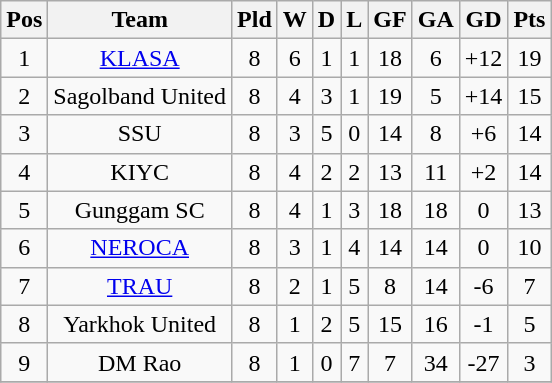<table class="wikitable" style="text-align:center;">
<tr>
<th>Pos</th>
<th>Team</th>
<th>Pld</th>
<th>W</th>
<th>D</th>
<th>L</th>
<th>GF</th>
<th>GA</th>
<th>GD</th>
<th>Pts</th>
</tr>
<tr>
<td style="text-align:center;">1</td>
<td><a href='#'>KLASA</a></td>
<td>8</td>
<td>6</td>
<td>1</td>
<td>1</td>
<td>18</td>
<td>6</td>
<td>+12</td>
<td>19</td>
</tr>
<tr>
<td>2</td>
<td>Sagolband United</td>
<td>8</td>
<td>4</td>
<td>3</td>
<td>1</td>
<td>19</td>
<td>5</td>
<td>+14</td>
<td>15</td>
</tr>
<tr>
<td>3</td>
<td>SSU</td>
<td>8</td>
<td>3</td>
<td>5</td>
<td>0</td>
<td>14</td>
<td>8</td>
<td>+6</td>
<td>14</td>
</tr>
<tr>
<td>4</td>
<td>KIYC</td>
<td>8</td>
<td>4</td>
<td>2</td>
<td>2</td>
<td>13</td>
<td>11</td>
<td>+2</td>
<td>14</td>
</tr>
<tr>
<td>5</td>
<td>Gunggam SC</td>
<td>8</td>
<td>4</td>
<td>1</td>
<td>3</td>
<td>18</td>
<td>18</td>
<td>0</td>
<td>13</td>
</tr>
<tr>
<td>6</td>
<td><a href='#'>NEROCA</a></td>
<td>8</td>
<td>3</td>
<td>1</td>
<td>4</td>
<td>14</td>
<td>14</td>
<td>0</td>
<td>10</td>
</tr>
<tr>
<td>7</td>
<td><a href='#'>TRAU</a></td>
<td>8</td>
<td>2</td>
<td>1</td>
<td>5</td>
<td>8</td>
<td>14</td>
<td>-6</td>
<td>7</td>
</tr>
<tr>
<td>8</td>
<td>Yarkhok United</td>
<td>8</td>
<td>1</td>
<td>2</td>
<td>5</td>
<td>15</td>
<td>16</td>
<td>-1</td>
<td>5</td>
</tr>
<tr>
<td>9</td>
<td>DM Rao</td>
<td>8</td>
<td>1</td>
<td>0</td>
<td>7</td>
<td>7</td>
<td>34</td>
<td>-27</td>
<td>3</td>
</tr>
<tr>
</tr>
</table>
